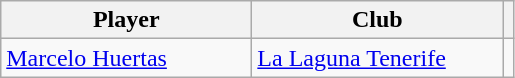<table class="wikitable">
<tr>
<th width="160">Player</th>
<th width="160">Club</th>
<th></th>
</tr>
<tr>
<td> <a href='#'>Marcelo Huertas</a></td>
<td> <a href='#'>La Laguna Tenerife</a></td>
<td></td>
</tr>
</table>
